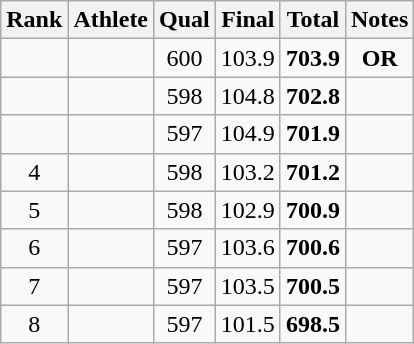<table class="wikitable sortable" style="text-align: center">
<tr>
<th>Rank</th>
<th>Athlete</th>
<th>Qual</th>
<th>Final</th>
<th>Total</th>
<th>Notes</th>
</tr>
<tr>
<td></td>
<td align=left></td>
<td>600</td>
<td>103.9</td>
<td><strong>703.9</strong></td>
<td><strong>OR</strong></td>
</tr>
<tr>
<td></td>
<td align=left></td>
<td>598</td>
<td>104.8</td>
<td><strong>702.8</strong></td>
<td></td>
</tr>
<tr>
<td></td>
<td align=left></td>
<td>597</td>
<td>104.9</td>
<td><strong>701.9</strong></td>
<td></td>
</tr>
<tr>
<td>4</td>
<td align=left></td>
<td>598</td>
<td>103.2</td>
<td><strong>701.2</strong></td>
<td></td>
</tr>
<tr>
<td>5</td>
<td align=left></td>
<td>598</td>
<td>102.9</td>
<td><strong>700.9</strong></td>
<td></td>
</tr>
<tr>
<td>6</td>
<td align=left></td>
<td>597</td>
<td>103.6</td>
<td><strong>700.6</strong></td>
<td></td>
</tr>
<tr>
<td>7</td>
<td align=left></td>
<td>597</td>
<td>103.5</td>
<td><strong>700.5</strong></td>
<td></td>
</tr>
<tr>
<td>8</td>
<td align=left></td>
<td>597</td>
<td>101.5</td>
<td><strong>698.5</strong></td>
<td></td>
</tr>
</table>
